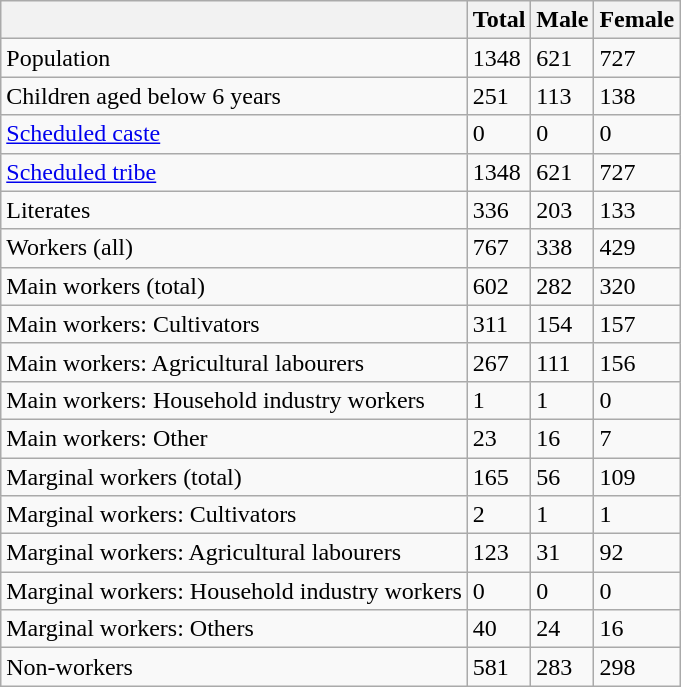<table class="wikitable sortable">
<tr>
<th></th>
<th>Total</th>
<th>Male</th>
<th>Female</th>
</tr>
<tr>
<td>Population</td>
<td>1348</td>
<td>621</td>
<td>727</td>
</tr>
<tr>
<td>Children aged below 6 years</td>
<td>251</td>
<td>113</td>
<td>138</td>
</tr>
<tr>
<td><a href='#'>Scheduled caste</a></td>
<td>0</td>
<td>0</td>
<td>0</td>
</tr>
<tr>
<td><a href='#'>Scheduled tribe</a></td>
<td>1348</td>
<td>621</td>
<td>727</td>
</tr>
<tr>
<td>Literates</td>
<td>336</td>
<td>203</td>
<td>133</td>
</tr>
<tr>
<td>Workers (all)</td>
<td>767</td>
<td>338</td>
<td>429</td>
</tr>
<tr>
<td>Main workers (total)</td>
<td>602</td>
<td>282</td>
<td>320</td>
</tr>
<tr>
<td>Main workers: Cultivators</td>
<td>311</td>
<td>154</td>
<td>157</td>
</tr>
<tr>
<td>Main workers: Agricultural labourers</td>
<td>267</td>
<td>111</td>
<td>156</td>
</tr>
<tr>
<td>Main workers: Household industry workers</td>
<td>1</td>
<td>1</td>
<td>0</td>
</tr>
<tr>
<td>Main workers: Other</td>
<td>23</td>
<td>16</td>
<td>7</td>
</tr>
<tr>
<td>Marginal workers (total)</td>
<td>165</td>
<td>56</td>
<td>109</td>
</tr>
<tr>
<td>Marginal workers: Cultivators</td>
<td>2</td>
<td>1</td>
<td>1</td>
</tr>
<tr>
<td>Marginal workers: Agricultural labourers</td>
<td>123</td>
<td>31</td>
<td>92</td>
</tr>
<tr>
<td>Marginal workers: Household industry workers</td>
<td>0</td>
<td>0</td>
<td>0</td>
</tr>
<tr>
<td>Marginal workers: Others</td>
<td>40</td>
<td>24</td>
<td>16</td>
</tr>
<tr>
<td>Non-workers</td>
<td>581</td>
<td>283</td>
<td>298</td>
</tr>
</table>
